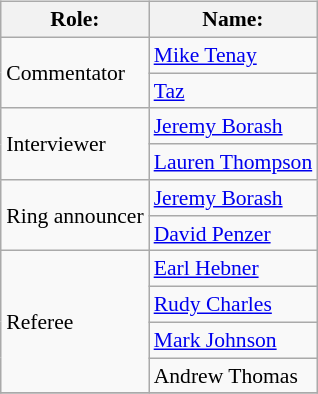<table class=wikitable style="font-size:90%; margin: 0.5em 0 0.5em 1em; float: right; clear: right;">
<tr>
<th>Role:</th>
<th>Name:</th>
</tr>
<tr>
<td rowspan="2">Commentator</td>
<td><a href='#'>Mike Tenay</a></td>
</tr>
<tr>
<td><a href='#'>Taz</a></td>
</tr>
<tr>
<td rowspan="2">Interviewer</td>
<td><a href='#'>Jeremy Borash</a></td>
</tr>
<tr>
<td><a href='#'>Lauren Thompson</a></td>
</tr>
<tr>
<td rowspan="2">Ring announcer</td>
<td><a href='#'>Jeremy Borash</a></td>
</tr>
<tr>
<td><a href='#'>David Penzer</a></td>
</tr>
<tr>
<td rowspan="4">Referee</td>
<td><a href='#'>Earl Hebner</a></td>
</tr>
<tr>
<td><a href='#'>Rudy Charles</a></td>
</tr>
<tr>
<td><a href='#'>Mark Johnson</a></td>
</tr>
<tr>
<td>Andrew Thomas</td>
</tr>
<tr>
</tr>
</table>
